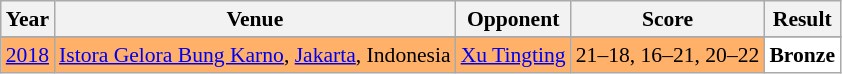<table class="sortable wikitable" style="font-size: 90%;">
<tr>
<th>Year</th>
<th>Venue</th>
<th>Opponent</th>
<th>Score</th>
<th>Result</th>
</tr>
<tr>
</tr>
<tr style="background:#FFB069">
<td align="center"><a href='#'>2018</a></td>
<td align="left"><a href='#'>Istora Gelora Bung Karno</a>, <a href='#'>Jakarta</a>, Indonesia</td>
<td align="left"> <a href='#'>Xu Tingting</a></td>
<td align="left">21–18, 16–21, 20–22</td>
<td style="text-align:left; background:white"> <strong>Bronze</strong></td>
</tr>
</table>
